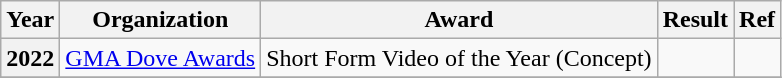<table class="wikitable plainrowheaders">
<tr>
<th>Year</th>
<th>Organization</th>
<th>Award</th>
<th>Result</th>
<th>Ref</th>
</tr>
<tr>
<th scope="row">2022</th>
<td><a href='#'>GMA Dove Awards</a></td>
<td>Short Form Video of the Year (Concept)</td>
<td></td>
<td></td>
</tr>
<tr>
</tr>
</table>
